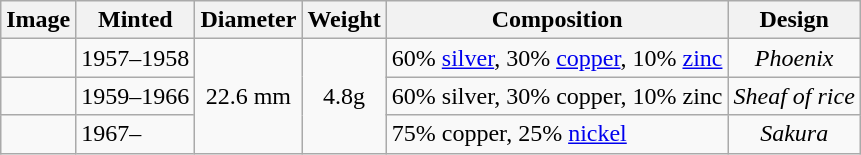<table class="wikitable">
<tr>
<th>Image</th>
<th>Minted</th>
<th>Diameter</th>
<th>Weight</th>
<th>Composition</th>
<th>Design</th>
</tr>
<tr>
<td></td>
<td>1957–1958</td>
<td rowspan=3 align="center">22.6 mm</td>
<td rowspan=3 align="center">4.8g</td>
<td>60% <a href='#'>silver</a>, 30% <a href='#'>copper</a>, 10% <a href='#'>zinc</a></td>
<td align="center"><em>Phoenix</em></td>
</tr>
<tr>
<td></td>
<td>1959–1966</td>
<td>60% silver, 30% copper, 10% zinc</td>
<td align="center"><em>Sheaf of rice</em></td>
</tr>
<tr>
<td></td>
<td>1967–</td>
<td>75% copper, 25% <a href='#'>nickel</a></td>
<td align="center"><em>Sakura</em></td>
</tr>
</table>
